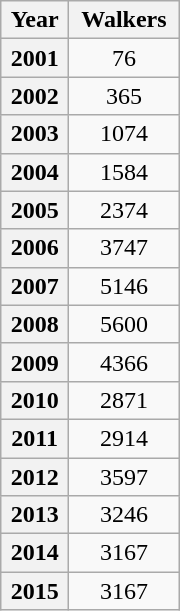<table class="wikitable" style="text-align:center; float:right; width:120px; margin: 0 0 1em 1em;">
<tr>
<th>Year</th>
<th>Walkers</th>
</tr>
<tr>
<th>2001</th>
<td>76</td>
</tr>
<tr>
<th>2002</th>
<td>365</td>
</tr>
<tr>
<th>2003</th>
<td>1074</td>
</tr>
<tr>
<th>2004</th>
<td>1584</td>
</tr>
<tr>
<th>2005</th>
<td>2374</td>
</tr>
<tr>
<th>2006</th>
<td>3747</td>
</tr>
<tr>
<th>2007</th>
<td>5146</td>
</tr>
<tr>
<th>2008</th>
<td>5600</td>
</tr>
<tr>
<th>2009</th>
<td>4366</td>
</tr>
<tr>
<th>2010</th>
<td>2871</td>
</tr>
<tr>
<th>2011</th>
<td>2914</td>
</tr>
<tr>
<th>2012</th>
<td>3597</td>
</tr>
<tr>
<th>2013</th>
<td>3246</td>
</tr>
<tr>
<th>2014</th>
<td>3167</td>
</tr>
<tr>
<th>2015</th>
<td>3167</td>
</tr>
</table>
